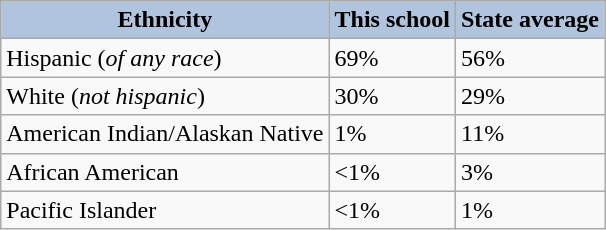<table class="wikitable"  ;>
<tr style="text-align:center;">
<th style="background:#B0C4DE;">Ethnicity</th>
<th style="background:#B0C4DE;">This school</th>
<th style="background:#B0C4DE;">State average</th>
</tr>
<tr>
<td>Hispanic (<em>of any race</em>)</td>
<td>69%</td>
<td>56%</td>
</tr>
<tr>
<td>White  (<em>not hispanic</em>)</td>
<td>30%</td>
<td>29%</td>
</tr>
<tr>
<td>American Indian/Alaskan Native</td>
<td>1%</td>
<td>11%</td>
</tr>
<tr>
<td>African American</td>
<td><1%</td>
<td>3%</td>
</tr>
<tr>
<td>Pacific Islander</td>
<td><1%</td>
<td>1%</td>
</tr>
</table>
